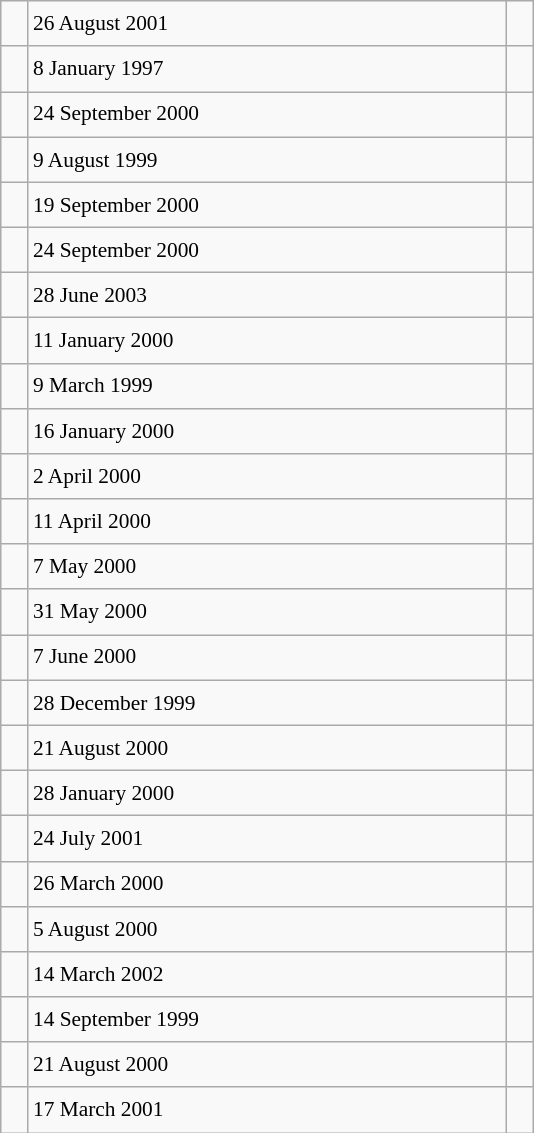<table class="wikitable" style="font-size: 89%; float: left; width: 25em; margin-right: 1em; line-height: 1.65em">
<tr>
<td></td>
<td>26 August 2001</td>
<td></td>
</tr>
<tr>
<td></td>
<td>8 January 1997</td>
<td></td>
</tr>
<tr>
<td></td>
<td>24 September 2000</td>
<td></td>
</tr>
<tr>
<td></td>
<td>9 August 1999</td>
<td></td>
</tr>
<tr>
<td></td>
<td>19 September 2000</td>
<td></td>
</tr>
<tr>
<td></td>
<td>24 September 2000</td>
<td></td>
</tr>
<tr>
<td></td>
<td>28 June 2003</td>
<td></td>
</tr>
<tr>
<td></td>
<td>11 January 2000</td>
<td></td>
</tr>
<tr>
<td></td>
<td>9 March 1999</td>
<td></td>
</tr>
<tr>
<td></td>
<td>16 January 2000</td>
<td></td>
</tr>
<tr>
<td></td>
<td>2 April 2000</td>
<td></td>
</tr>
<tr>
<td></td>
<td>11 April 2000</td>
<td></td>
</tr>
<tr>
<td></td>
<td>7 May 2000</td>
<td></td>
</tr>
<tr>
<td></td>
<td>31 May 2000</td>
<td></td>
</tr>
<tr>
<td></td>
<td>7 June 2000</td>
<td></td>
</tr>
<tr>
<td></td>
<td>28 December 1999</td>
<td></td>
</tr>
<tr>
<td></td>
<td>21 August 2000</td>
<td></td>
</tr>
<tr>
<td></td>
<td>28 January 2000</td>
<td></td>
</tr>
<tr>
<td></td>
<td>24 July 2001</td>
<td></td>
</tr>
<tr>
<td></td>
<td>26 March 2000</td>
<td></td>
</tr>
<tr>
<td></td>
<td>5 August 2000</td>
<td></td>
</tr>
<tr>
<td></td>
<td>14 March 2002</td>
<td></td>
</tr>
<tr>
<td></td>
<td>14 September 1999</td>
<td></td>
</tr>
<tr>
<td></td>
<td>21 August 2000</td>
<td></td>
</tr>
<tr>
<td></td>
<td>17 March 2001</td>
<td></td>
</tr>
</table>
